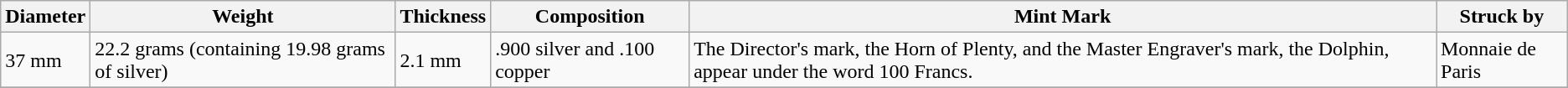<table class="wikitable">
<tr>
<th>Diameter</th>
<th>Weight</th>
<th>Thickness</th>
<th>Composition</th>
<th>Mint Mark</th>
<th>Struck by</th>
</tr>
<tr>
<td>37 mm</td>
<td>22.2 grams (containing 19.98 grams of silver)</td>
<td>2.1 mm</td>
<td>.900 silver and .100 copper</td>
<td>The Director's mark, the Horn of Plenty, and the Master Engraver's mark, the Dolphin, appear under the word 100 Francs.</td>
<td>Monnaie de Paris</td>
</tr>
<tr>
</tr>
</table>
